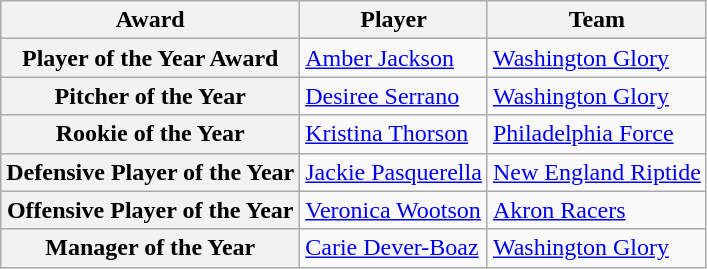<table class="wikitable">
<tr>
<th>Award</th>
<th>Player</th>
<th>Team</th>
</tr>
<tr>
<th>Player of the Year Award</th>
<td><a href='#'>Amber Jackson</a></td>
<td><a href='#'>Washington Glory</a></td>
</tr>
<tr>
<th>Pitcher of the Year</th>
<td><a href='#'>Desiree Serrano</a></td>
<td><a href='#'>Washington Glory</a></td>
</tr>
<tr>
<th>Rookie of the Year</th>
<td><a href='#'>Kristina Thorson</a></td>
<td><a href='#'>Philadelphia Force</a></td>
</tr>
<tr>
<th>Defensive Player of the Year</th>
<td><a href='#'>Jackie Pasquerella</a></td>
<td><a href='#'>New England Riptide</a></td>
</tr>
<tr>
<th>Offensive Player of the Year</th>
<td><a href='#'>Veronica Wootson</a></td>
<td><a href='#'>Akron Racers</a></td>
</tr>
<tr>
<th>Manager of the Year</th>
<td><a href='#'>Carie Dever-Boaz</a></td>
<td><a href='#'>Washington Glory</a></td>
</tr>
</table>
